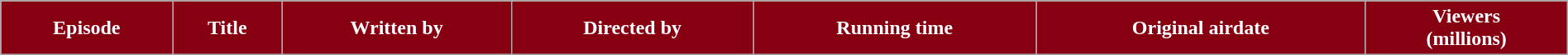<table class="wikitable plainrowheaders" style="width:100%;">
<tr style="color:#fff;">
<th style="background:#860012;">Episode</th>
<th style="background:#860012;">Title</th>
<th style="background:#860012;">Written by</th>
<th style="background:#860012;">Directed by</th>
<th style="background:#860012;">Running time</th>
<th style="background:#860012;">Original airdate</th>
<th style="background:#860012;">Viewers<br>(millions)<br></th>
</tr>
</table>
